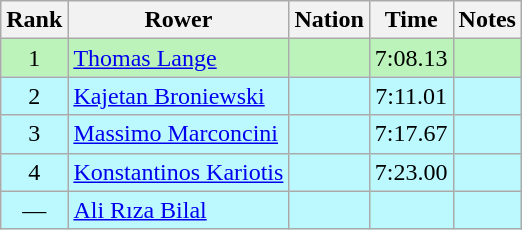<table class="wikitable sortable" style="text-align:center">
<tr>
<th>Rank</th>
<th>Rower</th>
<th>Nation</th>
<th>Time</th>
<th>Notes</th>
</tr>
<tr style="background:#bbf3bb;">
<td>1</td>
<td align=left><a href='#'>Thomas Lange</a></td>
<td align=left></td>
<td>7:08.13</td>
<td></td>
</tr>
<tr bgcolor=bbf9ff>
<td>2</td>
<td align=left><a href='#'>Kajetan Broniewski</a></td>
<td align=left></td>
<td>7:11.01</td>
<td></td>
</tr>
<tr bgcolor=bbf9ff>
<td>3</td>
<td align=left><a href='#'>Massimo Marconcini</a></td>
<td align=left></td>
<td>7:17.67</td>
<td></td>
</tr>
<tr bgcolor=bbf9ff>
<td>4</td>
<td align=left><a href='#'>Konstantinos Kariotis</a></td>
<td align=left></td>
<td>7:23.00</td>
<td></td>
</tr>
<tr bgcolor=bbf9ff>
<td data-sort-value=5>—</td>
<td align=left><a href='#'>Ali Rıza Bilal</a></td>
<td align=left></td>
<td data-sort-value=9:99.99></td>
<td></td>
</tr>
</table>
